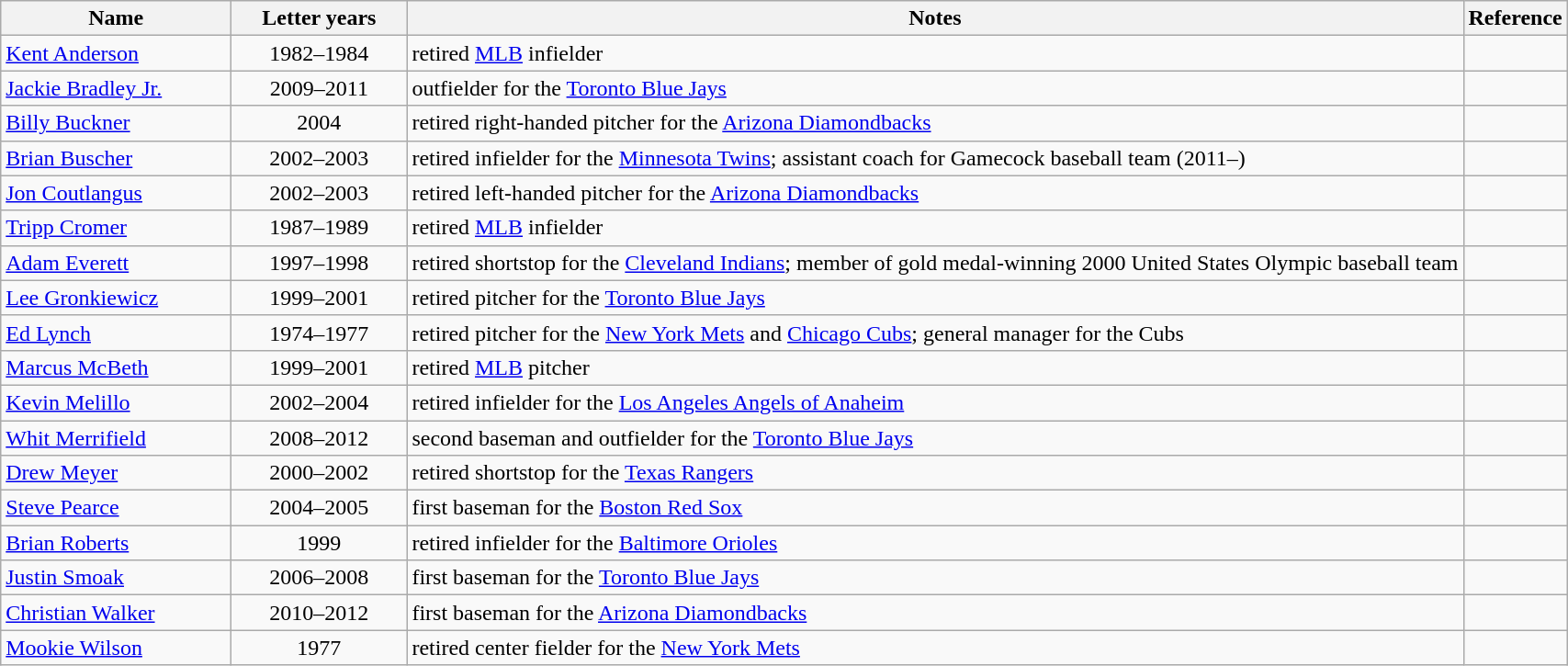<table class="wikitable sortable">
<tr>
<th width="160">Name</th>
<th width="120">Letter years</th>
<th width="*" class="unsortable">Notes</th>
<th width="*" class="unsortable">Reference</th>
</tr>
<tr>
<td><a href='#'>Kent Anderson</a></td>
<td align="center">1982–1984</td>
<td>retired <a href='#'>MLB</a> infielder</td>
<td></td>
</tr>
<tr>
<td><a href='#'>Jackie Bradley Jr.</a></td>
<td align="center">2009–2011</td>
<td>outfielder for the <a href='#'>Toronto Blue Jays</a></td>
<td></td>
</tr>
<tr>
<td><a href='#'>Billy Buckner</a></td>
<td align="center">2004</td>
<td>retired right-handed pitcher for the <a href='#'>Arizona Diamondbacks</a></td>
<td></td>
</tr>
<tr>
<td><a href='#'>Brian Buscher</a></td>
<td align="center">2002–2003</td>
<td>retired infielder for the <a href='#'>Minnesota Twins</a>; assistant coach for Gamecock baseball team (2011–)</td>
<td></td>
</tr>
<tr>
<td><a href='#'>Jon Coutlangus</a></td>
<td align="center">2002–2003</td>
<td>retired left-handed pitcher for the <a href='#'>Arizona Diamondbacks</a></td>
<td></td>
</tr>
<tr>
<td><a href='#'>Tripp Cromer</a></td>
<td align="center">1987–1989</td>
<td>retired <a href='#'>MLB</a> infielder</td>
<td></td>
</tr>
<tr>
<td><a href='#'>Adam Everett</a></td>
<td align="center">1997–1998</td>
<td>retired shortstop for the <a href='#'>Cleveland Indians</a>; member of gold medal-winning 2000 United States Olympic baseball team</td>
<td></td>
</tr>
<tr>
<td><a href='#'>Lee Gronkiewicz</a></td>
<td align="center">1999–2001</td>
<td>retired pitcher for the <a href='#'>Toronto Blue Jays</a></td>
<td></td>
</tr>
<tr>
<td><a href='#'>Ed Lynch</a></td>
<td align="center">1974–1977</td>
<td>retired pitcher for the <a href='#'>New York Mets</a> and <a href='#'>Chicago Cubs</a>; general manager for the Cubs</td>
<td></td>
</tr>
<tr>
<td><a href='#'>Marcus McBeth</a></td>
<td align="center">1999–2001</td>
<td>retired <a href='#'>MLB</a> pitcher</td>
<td></td>
</tr>
<tr>
<td><a href='#'>Kevin Melillo</a></td>
<td align="center">2002–2004</td>
<td>retired infielder for the <a href='#'>Los Angeles Angels of Anaheim</a></td>
<td></td>
</tr>
<tr>
<td><a href='#'>Whit Merrifield</a></td>
<td align="center">2008–2012</td>
<td>second baseman and outfielder for the <a href='#'>Toronto Blue Jays</a></td>
<td></td>
</tr>
<tr>
<td><a href='#'>Drew Meyer</a></td>
<td align="center">2000–2002</td>
<td>retired shortstop for the <a href='#'>Texas Rangers</a></td>
<td></td>
</tr>
<tr>
<td><a href='#'>Steve Pearce</a></td>
<td align="center">2004–2005</td>
<td>first baseman for the <a href='#'>Boston Red Sox</a></td>
<td></td>
</tr>
<tr>
<td><a href='#'>Brian Roberts</a></td>
<td align="center">1999</td>
<td>retired infielder for the <a href='#'>Baltimore Orioles</a></td>
<td></td>
</tr>
<tr>
<td><a href='#'>Justin Smoak</a></td>
<td align="center">2006–2008</td>
<td>first baseman for the <a href='#'>Toronto Blue Jays</a></td>
<td></td>
</tr>
<tr>
<td><a href='#'>Christian Walker</a></td>
<td align="center">2010–2012</td>
<td>first baseman for the <a href='#'>Arizona Diamondbacks</a></td>
<td></td>
</tr>
<tr>
<td><a href='#'>Mookie Wilson</a></td>
<td align="center">1977</td>
<td>retired center fielder for the <a href='#'>New York Mets</a></td>
<td></td>
</tr>
</table>
